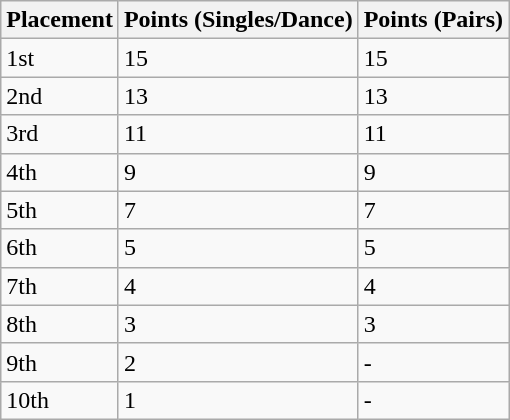<table class="wikitable">
<tr>
<th>Placement</th>
<th>Points (Singles/Dance)</th>
<th>Points (Pairs)</th>
</tr>
<tr>
<td>1st</td>
<td>15</td>
<td>15</td>
</tr>
<tr>
<td>2nd</td>
<td>13</td>
<td>13</td>
</tr>
<tr>
<td>3rd</td>
<td>11</td>
<td>11</td>
</tr>
<tr>
<td>4th</td>
<td>9</td>
<td>9</td>
</tr>
<tr>
<td>5th</td>
<td>7</td>
<td>7</td>
</tr>
<tr>
<td>6th</td>
<td>5</td>
<td>5</td>
</tr>
<tr>
<td>7th</td>
<td>4</td>
<td>4</td>
</tr>
<tr>
<td>8th</td>
<td>3</td>
<td>3</td>
</tr>
<tr>
<td>9th</td>
<td>2</td>
<td>-</td>
</tr>
<tr>
<td>10th</td>
<td>1</td>
<td>-</td>
</tr>
</table>
